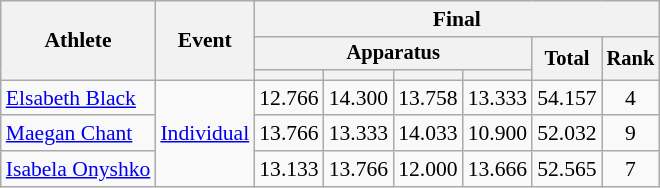<table class="wikitable" style="font-size:90%">
<tr>
<th rowspan=3>Athlete</th>
<th rowspan=3>Event</th>
<th colspan=6>Final</th>
</tr>
<tr style="font-size:95%">
<th colspan=4>Apparatus</th>
<th rowspan=2>Total</th>
<th rowspan=2>Rank</th>
</tr>
<tr style="font-size:95%">
<th></th>
<th></th>
<th></th>
<th></th>
</tr>
<tr align=center>
<td align=left><a href='#'>Elsabeth Black</a></td>
<td align=left rowspan=3><a href='#'>Individual</a></td>
<td>12.766</td>
<td>14.300</td>
<td>13.758</td>
<td>13.333</td>
<td>54.157</td>
<td>4</td>
</tr>
<tr align=center>
<td align=left><a href='#'>Maegan Chant</a></td>
<td>13.766</td>
<td>13.333</td>
<td>14.033</td>
<td>10.900</td>
<td>52.032</td>
<td>9</td>
</tr>
<tr align=center>
<td align=left><a href='#'>Isabela Onyshko</a></td>
<td>13.133</td>
<td>13.766</td>
<td>12.000</td>
<td>13.666</td>
<td>52.565</td>
<td>7</td>
</tr>
</table>
